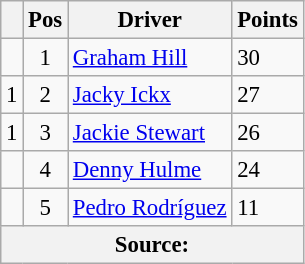<table class="wikitable" style="font-size: 95%;">
<tr>
<th></th>
<th>Pos</th>
<th>Driver</th>
<th>Points</th>
</tr>
<tr>
<td align="left"></td>
<td style="text-align:center;">1</td>
<td> <a href='#'>Graham Hill</a></td>
<td style="text-align:left;">30</td>
</tr>
<tr>
<td align="left"> 1</td>
<td style="text-align:center;">2</td>
<td> <a href='#'>Jacky Ickx</a></td>
<td style="text-align:left;">27</td>
</tr>
<tr>
<td align="left"> 1</td>
<td style="text-align:center;">3</td>
<td> <a href='#'>Jackie Stewart</a></td>
<td style="text-align:left;">26</td>
</tr>
<tr>
<td align="left"></td>
<td style="text-align:center;">4</td>
<td> <a href='#'>Denny Hulme</a></td>
<td style="text-align:left;">24</td>
</tr>
<tr>
<td align="left"></td>
<td style="text-align:center;">5</td>
<td> <a href='#'>Pedro Rodríguez</a></td>
<td style="text-align:left;">11</td>
</tr>
<tr>
<th colspan=4>Source: </th>
</tr>
</table>
